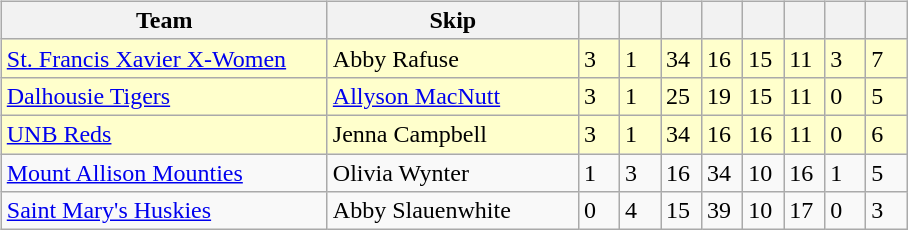<table table>
<tr>
<td valign=top width=10%><br><table class=wikitable>
<tr>
<th width=210>Team</th>
<th width=160>Skip</th>
<th width=20></th>
<th width=20></th>
<th width=20></th>
<th width=20></th>
<th width=20></th>
<th width=20></th>
<th width=20></th>
<th width=20></th>
</tr>
<tr bgcolor=#ffffcc>
<td> <a href='#'>St. Francis Xavier X-Women</a></td>
<td>Abby Rafuse</td>
<td>3</td>
<td>1</td>
<td>34</td>
<td>16</td>
<td>15</td>
<td>11</td>
<td>3</td>
<td>7</td>
</tr>
<tr bgcolor=#ffffcc>
<td> <a href='#'>Dalhousie Tigers</a></td>
<td><a href='#'>Allyson MacNutt</a></td>
<td>3</td>
<td>1</td>
<td>25</td>
<td>19</td>
<td>15</td>
<td>11</td>
<td>0</td>
<td>5</td>
</tr>
<tr bgcolor=#ffffcc>
<td> <a href='#'>UNB Reds</a></td>
<td>Jenna Campbell</td>
<td>3</td>
<td>1</td>
<td>34</td>
<td>16</td>
<td>16</td>
<td>11</td>
<td>0</td>
<td>6</td>
</tr>
<tr>
<td> <a href='#'>Mount Allison Mounties</a></td>
<td>Olivia Wynter</td>
<td>1</td>
<td>3</td>
<td>16</td>
<td>34</td>
<td>10</td>
<td>16</td>
<td>1</td>
<td>5</td>
</tr>
<tr>
<td> <a href='#'>Saint Mary's Huskies</a></td>
<td>Abby Slauenwhite</td>
<td>0</td>
<td>4</td>
<td>15</td>
<td>39</td>
<td>10</td>
<td>17</td>
<td>0</td>
<td>3</td>
</tr>
</table>
</td>
</tr>
</table>
